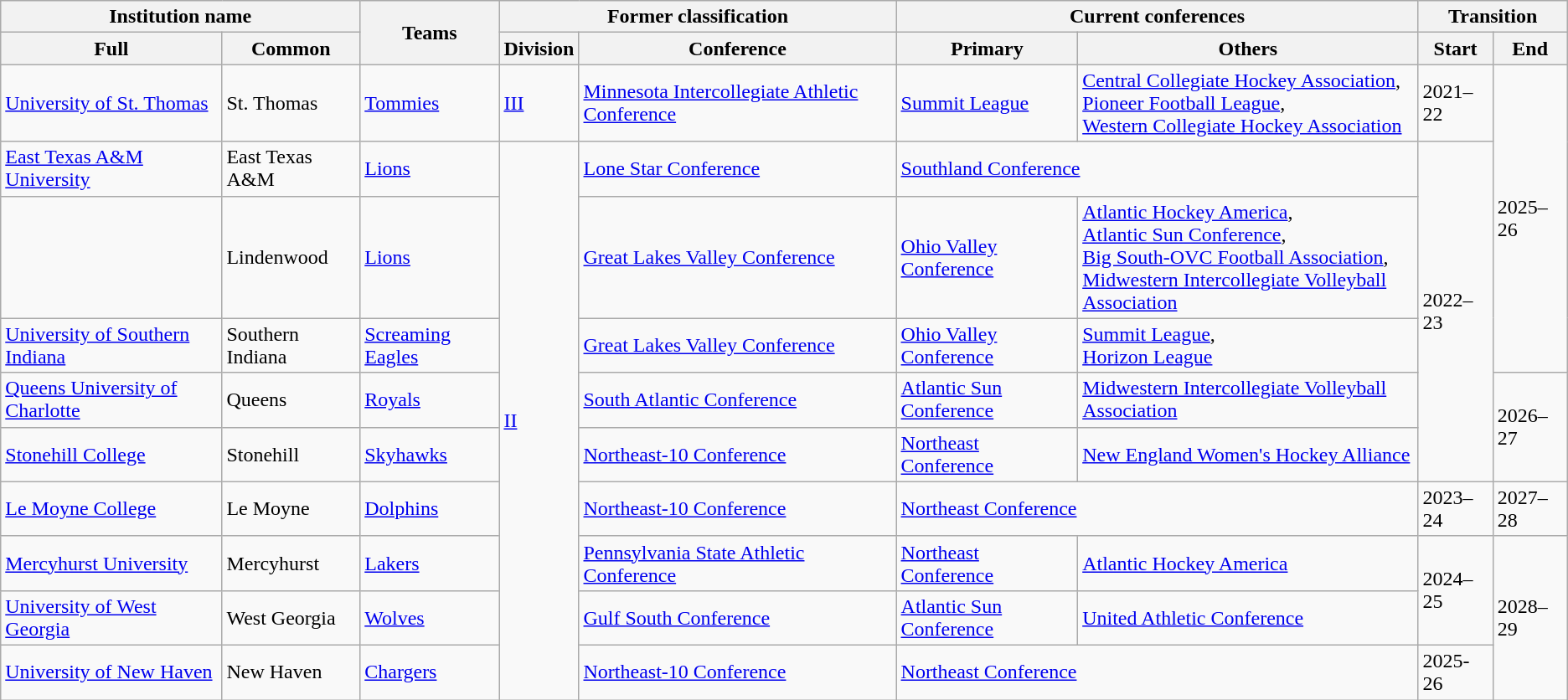<table class="wikitable">
<tr>
<th colspan="2">Institution name</th>
<th rowspan="2">Teams</th>
<th colspan="2">Former classification</th>
<th colspan="2">Current conferences</th>
<th colspan="2">Transition</th>
</tr>
<tr>
<th>Full</th>
<th>Common</th>
<th>Division</th>
<th>Conference</th>
<th>Primary</th>
<th>Others</th>
<th>Start</th>
<th>End</th>
</tr>
<tr>
<td><a href='#'>University of St. Thomas</a></td>
<td>St. Thomas</td>
<td><a href='#'>Tommies</a></td>
<td><a href='#'>III</a></td>
<td><a href='#'>Minnesota Intercollegiate Athletic Conference</a></td>
<td><a href='#'>Summit League</a></td>
<td><a href='#'>Central Collegiate Hockey Association</a>,<br><a href='#'>Pioneer Football League</a>,<br><a href='#'>Western Collegiate Hockey Association</a></td>
<td>2021–22</td>
<td rowspan=4>2025–26</td>
</tr>
<tr>
<td><a href='#'>East Texas A&M University</a></td>
<td>East Texas A&M</td>
<td><a href='#'>Lions</a></td>
<td rowspan="9"><a href='#'>II</a></td>
<td><a href='#'>Lone Star Conference</a></td>
<td colspan=2><a href='#'>Southland Conference</a></td>
<td rowspan=5>2022–23</td>
</tr>
<tr>
<td></td>
<td>Lindenwood</td>
<td><a href='#'>Lions</a></td>
<td><a href='#'>Great Lakes Valley Conference</a></td>
<td><a href='#'>Ohio Valley Conference</a></td>
<td><a href='#'>Atlantic Hockey America</a>,<br><a href='#'>Atlantic Sun Conference</a>,<br><a href='#'>Big South-OVC Football Association</a>,<br><a href='#'>Midwestern Intercollegiate Volleyball Association</a></td>
</tr>
<tr>
<td><a href='#'>University of Southern Indiana</a></td>
<td>Southern Indiana</td>
<td><a href='#'>Screaming Eagles</a></td>
<td><a href='#'>Great Lakes Valley Conference</a></td>
<td><a href='#'>Ohio Valley Conference</a></td>
<td><a href='#'>Summit League</a>,<br><a href='#'>Horizon League</a></td>
</tr>
<tr>
<td><a href='#'>Queens University of Charlotte</a></td>
<td>Queens</td>
<td><a href='#'>Royals</a></td>
<td><a href='#'>South Atlantic Conference</a></td>
<td><a href='#'>Atlantic Sun Conference</a></td>
<td><a href='#'>Midwestern Intercollegiate Volleyball Association</a></td>
<td rowspan=2>2026–27</td>
</tr>
<tr>
<td><a href='#'>Stonehill College</a></td>
<td>Stonehill</td>
<td><a href='#'>Skyhawks</a></td>
<td><a href='#'>Northeast-10 Conference</a></td>
<td><a href='#'>Northeast Conference</a></td>
<td><a href='#'>New England Women's Hockey Alliance</a></td>
</tr>
<tr>
<td><a href='#'>Le Moyne College</a></td>
<td>Le Moyne</td>
<td><a href='#'>Dolphins</a></td>
<td><a href='#'>Northeast-10 Conference</a></td>
<td colspan=2><a href='#'>Northeast Conference</a></td>
<td>2023–24</td>
<td>2027–28</td>
</tr>
<tr>
<td><a href='#'>Mercyhurst University</a></td>
<td>Mercyhurst</td>
<td><a href='#'>Lakers</a></td>
<td><a href='#'>Pennsylvania State Athletic Conference</a></td>
<td><a href='#'>Northeast Conference</a></td>
<td><a href='#'>Atlantic Hockey America</a></td>
<td rowspan=2>2024–25</td>
<td rowspan=3>2028–29</td>
</tr>
<tr>
<td><a href='#'>University of West Georgia</a></td>
<td>West Georgia</td>
<td><a href='#'>Wolves</a></td>
<td><a href='#'>Gulf South Conference</a></td>
<td><a href='#'>Atlantic Sun Conference</a></td>
<td><a href='#'>United Athletic Conference</a></td>
</tr>
<tr>
<td><a href='#'>University of New Haven</a></td>
<td>New Haven</td>
<td><a href='#'>Chargers</a></td>
<td><a href='#'>Northeast-10 Conference</a></td>
<td colspan=2><a href='#'>Northeast Conference</a></td>
<td>2025-26</td>
</tr>
</table>
